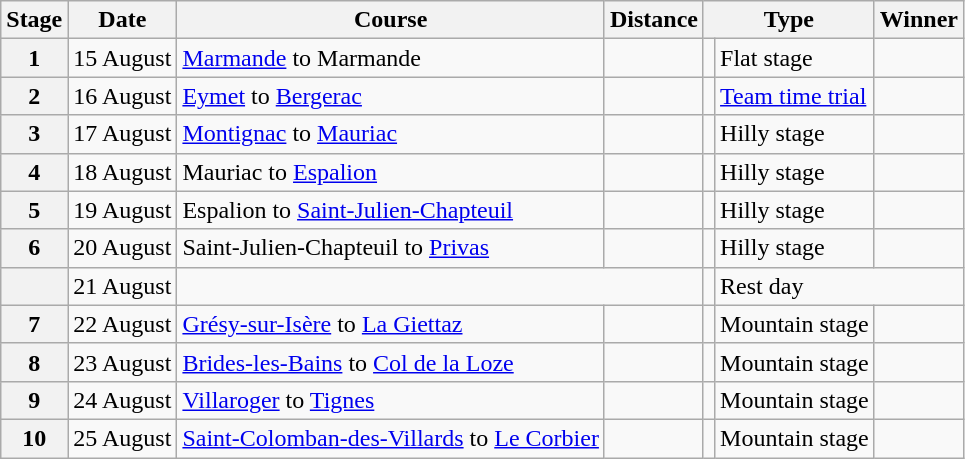<table class="wikitable">
<tr>
<th scope="col">Stage</th>
<th scope="col">Date</th>
<th scope="col">Course</th>
<th scope="col">Distance</th>
<th scope="col" colspan="2">Type</th>
<th scope="col">Winner</th>
</tr>
<tr>
<th scope="row">1</th>
<td style="text-align:right">15 August</td>
<td><a href='#'>Marmande</a> to Marmande</td>
<td style="text-align:center;"></td>
<td></td>
<td>Flat stage</td>
<td></td>
</tr>
<tr>
<th scope="row">2</th>
<td style="text-align:right">16 August</td>
<td><a href='#'>Eymet</a> to <a href='#'>Bergerac</a></td>
<td style="text-align:center;"></td>
<td></td>
<td><a href='#'>Team time trial</a></td>
<td></td>
</tr>
<tr>
<th scope="row">3</th>
<td style="text-align:right">17 August</td>
<td><a href='#'>Montignac</a> to <a href='#'>Mauriac</a></td>
<td style="text-align:center;"></td>
<td></td>
<td>Hilly stage</td>
<td></td>
</tr>
<tr>
<th scope="row">4</th>
<td style="text-align:right">18 August</td>
<td>Mauriac to <a href='#'>Espalion</a></td>
<td style="text-align:center;"></td>
<td></td>
<td>Hilly stage</td>
<td></td>
</tr>
<tr>
<th scope="row">5</th>
<td style="text-align:right">19 August</td>
<td>Espalion to <a href='#'>Saint-Julien-Chapteuil</a></td>
<td style="text-align:center;"></td>
<td></td>
<td>Hilly stage</td>
<td></td>
</tr>
<tr>
<th scope="row">6</th>
<td style="text-align:right">20 August</td>
<td>Saint-Julien-Chapteuil to <a href='#'>Privas</a></td>
<td style="text-align:center;"></td>
<td></td>
<td>Hilly stage</td>
<td></td>
</tr>
<tr>
<th scope="row"></th>
<td style="text-align:center;">21 August</td>
<td colspan="2"></td>
<td></td>
<td colspan="3">Rest day</td>
</tr>
<tr>
<th scope="row">7</th>
<td style="text-align:right">22 August</td>
<td><a href='#'>Grésy-sur-Isère</a> to <a href='#'>La Giettaz</a></td>
<td style="text-align:center;"></td>
<td></td>
<td>Mountain stage</td>
<td></td>
</tr>
<tr>
<th scope="row">8</th>
<td style="text-align:right">23 August</td>
<td><a href='#'>Brides-les-Bains</a> to <a href='#'>Col de la Loze</a></td>
<td style="text-align:center;"></td>
<td></td>
<td>Mountain stage</td>
<td></td>
</tr>
<tr>
<th scope="row">9</th>
<td style="text-align:right">24 August</td>
<td><a href='#'>Villaroger</a> to <a href='#'>Tignes</a></td>
<td style="text-align:center;"></td>
<td></td>
<td>Mountain stage</td>
<td></td>
</tr>
<tr>
<th scope="row">10</th>
<td style="text-align:right">25 August</td>
<td><a href='#'>Saint-Colomban-des-Villards</a> to <a href='#'>Le Corbier</a></td>
<td style="text-align:center;"></td>
<td></td>
<td>Mountain stage</td>
<td></td>
</tr>
</table>
